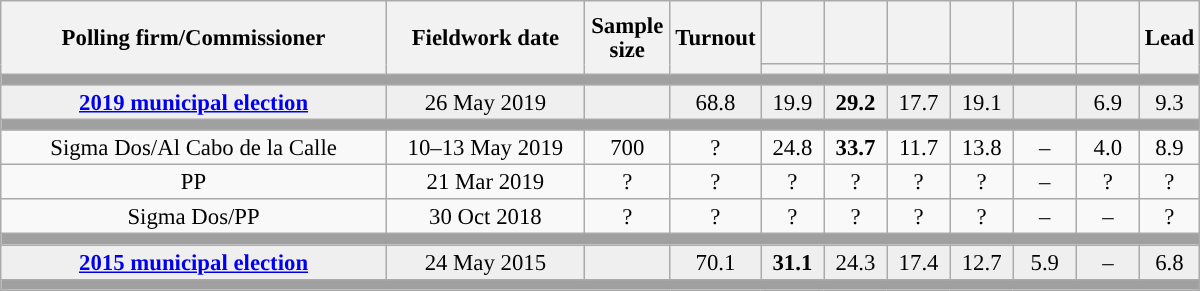<table class="wikitable collapsible collapsed" style="text-align:center; font-size:95%; line-height:16px;">
<tr style="height:42px;">
<th style="width:250px;" rowspan="2">Polling firm/Commissioner</th>
<th style="width:125px;" rowspan="2">Fieldwork date</th>
<th style="width:50px;" rowspan="2">Sample size</th>
<th style="width:45px;" rowspan="2">Turnout</th>
<th style="width:35px;"></th>
<th style="width:35px;"></th>
<th style="width:35px;"></th>
<th style="width:35px;"></th>
<th style="width:35px;"></th>
<th style="width:35px;"></th>
<th style="width:30px;" rowspan="2">Lead</th>
</tr>
<tr>
<th style="color:inherit;background:"></th>
<th style="color:inherit;background:"></th>
<th style="color:inherit;background:"></th>
<th style="color:inherit;background:"></th>
<th style="color:inherit;background:"></th>
<th style="color:inherit;background:"></th>
</tr>
<tr>
<td colspan="11" style="background:#A0A0A0"></td>
</tr>
<tr style="background:#EFEFEF;">
<td><strong><a href='#'>2019 municipal election</a></strong></td>
<td>26 May 2019</td>
<td></td>
<td>68.8</td>
<td>19.9<br></td>
<td><strong>29.2</strong><br></td>
<td>17.7<br></td>
<td>19.1<br></td>
<td></td>
<td>6.9<br></td>
<td style="background:">9.3</td>
</tr>
<tr>
<td colspan="11" style="background:#A0A0A0"></td>
</tr>
<tr>
<td>Sigma Dos/Al Cabo de la Calle</td>
<td>10–13 May 2019</td>
<td>700</td>
<td>?</td>
<td>24.8<br></td>
<td><strong>33.7</strong><br></td>
<td>11.7<br></td>
<td>13.8<br></td>
<td>–</td>
<td>4.0<br></td>
<td style="background:">8.9</td>
</tr>
<tr>
<td>PP</td>
<td>21 Mar 2019</td>
<td>?</td>
<td>?</td>
<td>?<br></td>
<td>?<br></td>
<td>?<br></td>
<td>?<br></td>
<td>–</td>
<td>?<br></td>
<td style="background:">?</td>
</tr>
<tr>
<td>Sigma Dos/PP</td>
<td>30 Oct 2018</td>
<td>?</td>
<td>?</td>
<td>?<br></td>
<td>?<br></td>
<td>?<br></td>
<td>?<br></td>
<td>–</td>
<td>–</td>
<td style="background:">?</td>
</tr>
<tr>
<td colspan="11" style="background:#A0A0A0"></td>
</tr>
<tr style="background:#EFEFEF;">
<td><strong><a href='#'>2015 municipal election</a></strong></td>
<td>24 May 2015</td>
<td></td>
<td>70.1</td>
<td><strong>31.1</strong><br></td>
<td>24.3<br></td>
<td>17.4<br></td>
<td>12.7<br></td>
<td>5.9<br></td>
<td>–</td>
<td style="background:">6.8</td>
</tr>
<tr>
<td colspan="11" style="background:#A0A0A0"></td>
</tr>
</table>
